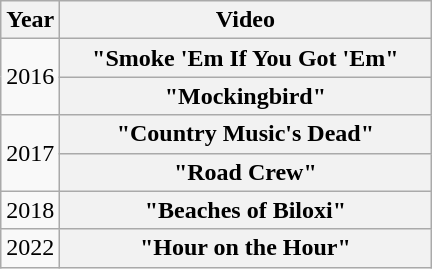<table class="wikitable plainrowheaders">
<tr>
<th>Year</th>
<th style="width:15em;">Video</th>
</tr>
<tr>
<td rowspan="2">2016</td>
<th scope="row">"Smoke 'Em If You Got 'Em"</th>
</tr>
<tr>
<th scope="row">"Mockingbird"</th>
</tr>
<tr>
<td rowspan="2">2017</td>
<th scope="row">"Country Music's Dead"</th>
</tr>
<tr>
<th scope="row">"Road Crew"</th>
</tr>
<tr>
<td>2018</td>
<th scope="row">"Beaches of Biloxi"</th>
</tr>
<tr>
<td>2022</td>
<th scope="row">"Hour on the Hour"</th>
</tr>
</table>
